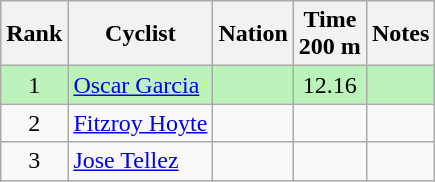<table class="wikitable sortable" style="text-align:center">
<tr>
<th>Rank</th>
<th>Cyclist</th>
<th>Nation</th>
<th>Time<br>200 m</th>
<th>Notes</th>
</tr>
<tr bgcolor=bbf3bb>
<td>1</td>
<td align=left><a href='#'>Oscar Garcia</a></td>
<td align=left></td>
<td>12.16</td>
<td></td>
</tr>
<tr>
<td>2</td>
<td align=left><a href='#'>Fitzroy Hoyte</a></td>
<td align=left></td>
<td></td>
<td></td>
</tr>
<tr>
<td>3</td>
<td align=left><a href='#'>Jose Tellez</a></td>
<td align=left></td>
<td></td>
<td></td>
</tr>
</table>
